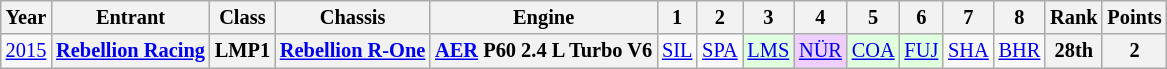<table class="wikitable" style="text-align:center; font-size:85%">
<tr>
<th>Year</th>
<th>Entrant</th>
<th>Class</th>
<th>Chassis</th>
<th>Engine</th>
<th>1</th>
<th>2</th>
<th>3</th>
<th>4</th>
<th>5</th>
<th>6</th>
<th>7</th>
<th>8</th>
<th>Rank</th>
<th>Points</th>
</tr>
<tr>
<td><a href='#'>2015</a></td>
<th nowrap><a href='#'>Rebellion Racing</a></th>
<th>LMP1</th>
<th nowrap><a href='#'>Rebellion R-One</a></th>
<th nowrap><a href='#'>AER</a> P60 2.4 L Turbo V6</th>
<td><a href='#'>SIL</a></td>
<td><a href='#'>SPA</a></td>
<td style="background:#DFFFDF;"><a href='#'>LMS</a><br></td>
<td style="background:#EFCFFF;"><a href='#'>NÜR</a><br></td>
<td style="background:#DFFFDF;"><a href='#'>COA</a><br></td>
<td style="background:#DFFFDF;"><a href='#'>FUJ</a><br></td>
<td><a href='#'>SHA</a></td>
<td><a href='#'>BHR</a></td>
<th>28th</th>
<th>2</th>
</tr>
</table>
